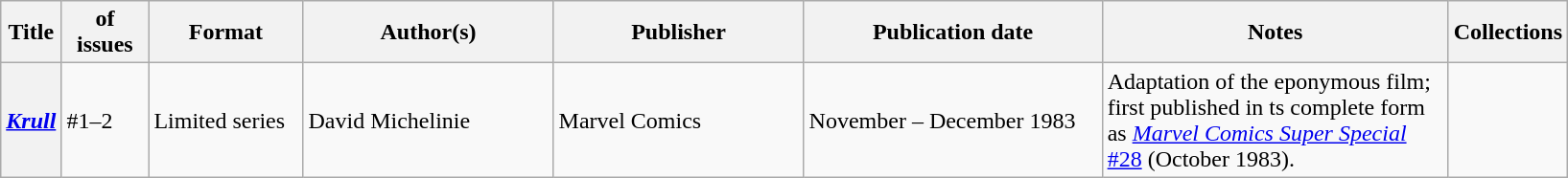<table class="wikitable">
<tr>
<th>Title</th>
<th style="width:40pt"> of issues</th>
<th style="width:75pt">Format</th>
<th style="width:125pt">Author(s)</th>
<th style="width:125pt">Publisher</th>
<th style="width:150pt">Publication date</th>
<th style="width:175pt">Notes</th>
<th>Collections</th>
</tr>
<tr>
<th><em><a href='#'>Krull</a></em></th>
<td>#1–2</td>
<td>Limited series</td>
<td>David Michelinie</td>
<td>Marvel Comics</td>
<td>November – December 1983</td>
<td>Adaptation of the eponymous film; first published in ts complete form as <a href='#'><em>Marvel Comics Super Special</em> #28</a> (October 1983).</td>
<td></td>
</tr>
</table>
